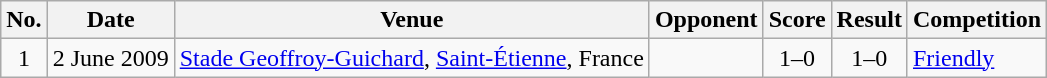<table class="wikitable sortable">
<tr>
<th scope="col">No.</th>
<th scope="col">Date</th>
<th scope="col">Venue</th>
<th scope="col">Opponent</th>
<th scope="col">Score</th>
<th scope="col">Result</th>
<th scope="col">Competition</th>
</tr>
<tr>
<td align="center">1</td>
<td>2 June 2009</td>
<td><a href='#'>Stade Geoffroy-Guichard</a>, <a href='#'>Saint-Étienne</a>, France</td>
<td></td>
<td align="center">1–0</td>
<td align="center">1–0</td>
<td><a href='#'>Friendly</a></td>
</tr>
</table>
